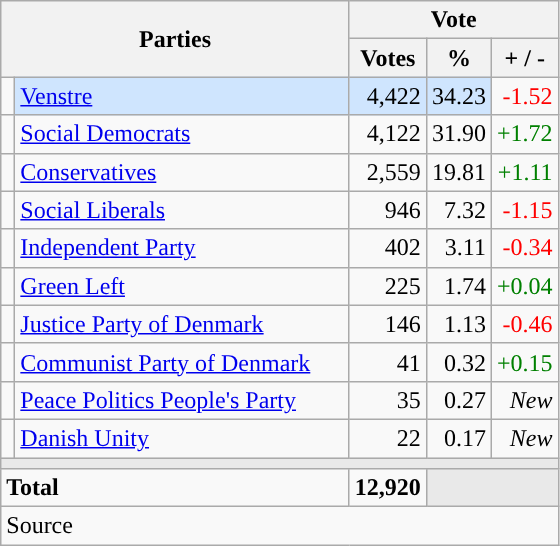<table class="wikitable" style="text-align:right;">
<tr>
<th style="text-align:centre;" rowspan="2" colspan="2" width="225">Parties</th>
<th colspan="3">Vote</th>
</tr>
<tr>
<th width="15">Votes</th>
<th width="15">%</th>
<th width="15">+ / -</th>
</tr>
<tr>
<td width="2" style="color:inherit;background:"></td>
<td bgcolor=#cfe5fe  align="left"><a href='#'>Venstre</a></td>
<td bgcolor=#cfe5fe>4,422</td>
<td bgcolor=#cfe5fe>34.23</td>
<td style=color:red;>-1.52</td>
</tr>
<tr>
<td width="2" style="color:inherit;background:"></td>
<td align="left"><a href='#'>Social Democrats</a></td>
<td>4,122</td>
<td>31.90</td>
<td style=color:green;>+1.72</td>
</tr>
<tr>
<td width="2" style="color:inherit;background:"></td>
<td align="left"><a href='#'>Conservatives</a></td>
<td>2,559</td>
<td>19.81</td>
<td style=color:green;>+1.11</td>
</tr>
<tr>
<td width="2" style="color:inherit;background:"></td>
<td align="left"><a href='#'>Social Liberals</a></td>
<td>946</td>
<td>7.32</td>
<td style=color:red;>-1.15</td>
</tr>
<tr>
<td width="2" style="color:inherit;background:"></td>
<td align="left"><a href='#'>Independent Party</a></td>
<td>402</td>
<td>3.11</td>
<td style=color:red;>-0.34</td>
</tr>
<tr>
<td width="2" style="color:inherit;background:"></td>
<td align="left"><a href='#'>Green Left</a></td>
<td>225</td>
<td>1.74</td>
<td style=color:green;>+0.04</td>
</tr>
<tr>
<td width="2" style="color:inherit;background:"></td>
<td align="left"><a href='#'>Justice Party of Denmark</a></td>
<td>146</td>
<td>1.13</td>
<td style=color:red;>-0.46</td>
</tr>
<tr>
<td width="2" style="color:inherit;background:"></td>
<td align="left"><a href='#'>Communist Party of Denmark</a></td>
<td>41</td>
<td>0.32</td>
<td style=color:green;>+0.15</td>
</tr>
<tr>
<td width="2" style="color:inherit;background:"></td>
<td align="left"><a href='#'>Peace Politics People's Party</a></td>
<td>35</td>
<td>0.27</td>
<td><em>New</em></td>
</tr>
<tr>
<td width="2" style="color:inherit;background:"></td>
<td align="left"><a href='#'>Danish Unity</a></td>
<td>22</td>
<td>0.17</td>
<td><em>New</em></td>
</tr>
<tr>
<td colspan="7" bgcolor="#E9E9E9"></td>
</tr>
<tr>
<td align="left" colspan="2"><strong>Total</strong></td>
<td><strong>12,920</strong></td>
<td bgcolor="#E9E9E9" colspan="2"></td>
</tr>
<tr>
<td align="left" colspan="6">Source</td>
</tr>
</table>
